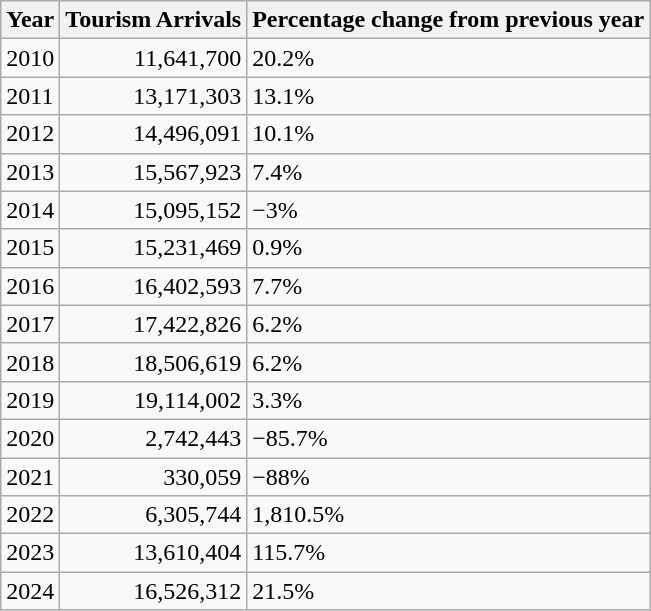<table class="wikitable">
<tr>
<th>Year</th>
<th>Tourism Arrivals</th>
<th> Percentage change from previous year</th>
</tr>
<tr>
<td>2010</td>
<td align="right">11,641,700</td>
<td>20.2%</td>
</tr>
<tr>
<td>2011</td>
<td align="right">13,171,303</td>
<td>13.1%</td>
</tr>
<tr>
<td>2012</td>
<td align="right">14,496,091</td>
<td>10.1%</td>
</tr>
<tr>
<td>2013</td>
<td align="right">15,567,923</td>
<td>7.4%</td>
</tr>
<tr>
<td>2014</td>
<td align="right">15,095,152</td>
<td>−3%</td>
</tr>
<tr>
<td>2015</td>
<td align="right">15,231,469</td>
<td>0.9%</td>
</tr>
<tr>
<td>2016</td>
<td align="right">16,402,593</td>
<td>7.7%</td>
</tr>
<tr>
<td>2017</td>
<td align="right">17,422,826</td>
<td>6.2%</td>
</tr>
<tr>
<td>2018</td>
<td align="right">18,506,619</td>
<td>6.2%</td>
</tr>
<tr>
<td>2019</td>
<td align="right">19,114,002</td>
<td>3.3%</td>
</tr>
<tr>
<td>2020</td>
<td align="right">2,742,443</td>
<td>−85.7%</td>
</tr>
<tr>
<td>2021</td>
<td align="right">330,059</td>
<td>−88%</td>
</tr>
<tr>
<td>2022</td>
<td align="right">6,305,744</td>
<td>1,810.5%</td>
</tr>
<tr>
<td>2023</td>
<td align="right">13,610,404</td>
<td>115.7%</td>
</tr>
<tr>
<td>2024</td>
<td align="right">16,526,312</td>
<td>21.5%</td>
</tr>
</table>
